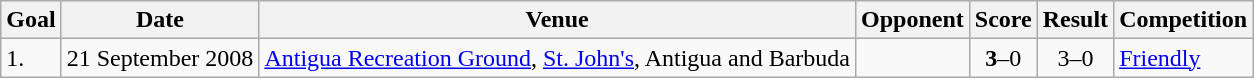<table class="wikitable plainrowheaders sortable">
<tr>
<th>Goal</th>
<th>Date</th>
<th>Venue</th>
<th>Opponent</th>
<th>Score</th>
<th>Result</th>
<th>Competition</th>
</tr>
<tr>
<td>1.</td>
<td>21 September 2008</td>
<td><a href='#'>Antigua Recreation Ground</a>, <a href='#'>St. John's</a>, Antigua and Barbuda</td>
<td></td>
<td align=center><strong>3</strong>–0</td>
<td align=center>3–0</td>
<td><a href='#'>Friendly</a></td>
</tr>
</table>
